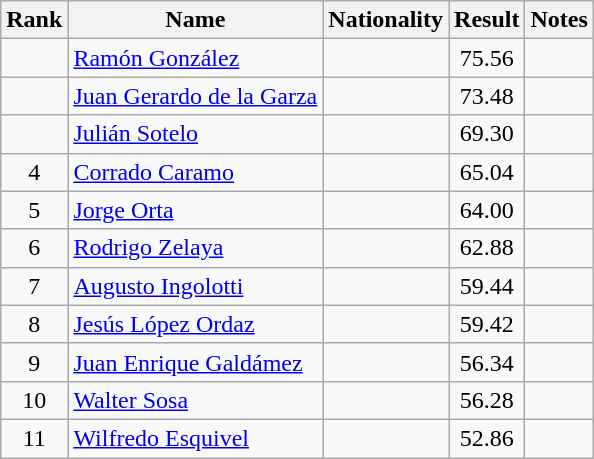<table class="wikitable sortable" style="text-align:center">
<tr>
<th>Rank</th>
<th>Name</th>
<th>Nationality</th>
<th>Result</th>
<th>Notes</th>
</tr>
<tr>
<td align=center></td>
<td align=left><a href='#'>Ramón González</a></td>
<td align=left></td>
<td>75.56</td>
<td></td>
</tr>
<tr>
<td align=center></td>
<td align=left><a href='#'>Juan Gerardo de la Garza</a></td>
<td align=left></td>
<td>73.48</td>
<td></td>
</tr>
<tr>
<td align=center></td>
<td align=left><a href='#'>Julián Sotelo</a></td>
<td align=left></td>
<td>69.30</td>
<td></td>
</tr>
<tr>
<td align=center>4</td>
<td align=left><a href='#'>Corrado Caramo</a></td>
<td align=left></td>
<td>65.04</td>
<td></td>
</tr>
<tr>
<td align=center>5</td>
<td align=left><a href='#'>Jorge Orta</a></td>
<td align=left></td>
<td>64.00</td>
<td></td>
</tr>
<tr>
<td align=center>6</td>
<td align=left><a href='#'>Rodrigo Zelaya</a></td>
<td align=left></td>
<td>62.88</td>
<td></td>
</tr>
<tr>
<td align=center>7</td>
<td align=left><a href='#'>Augusto Ingolotti</a></td>
<td align=left></td>
<td>59.44</td>
<td></td>
</tr>
<tr>
<td align=center>8</td>
<td align=left><a href='#'>Jesús López Ordaz</a></td>
<td align=left></td>
<td>59.42</td>
<td></td>
</tr>
<tr>
<td align=center>9</td>
<td align=left><a href='#'>Juan Enrique Galdámez</a></td>
<td align=left></td>
<td>56.34</td>
<td></td>
</tr>
<tr>
<td align=center>10</td>
<td align=left><a href='#'>Walter Sosa</a></td>
<td align=left></td>
<td>56.28</td>
<td></td>
</tr>
<tr>
<td align=center>11</td>
<td align=left><a href='#'>Wilfredo Esquivel</a></td>
<td align=left></td>
<td>52.86</td>
<td></td>
</tr>
</table>
